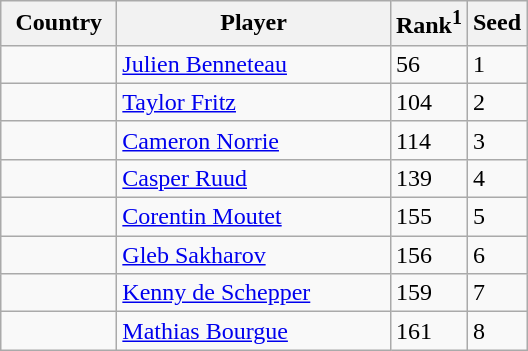<table class="sortable wikitable">
<tr>
<th width="70">Country</th>
<th width="175">Player</th>
<th>Rank<sup>1</sup></th>
<th>Seed</th>
</tr>
<tr>
<td></td>
<td><a href='#'>Julien Benneteau</a></td>
<td>56</td>
<td>1</td>
</tr>
<tr>
<td></td>
<td><a href='#'>Taylor Fritz</a></td>
<td>104</td>
<td>2</td>
</tr>
<tr>
<td></td>
<td><a href='#'>Cameron Norrie</a></td>
<td>114</td>
<td>3</td>
</tr>
<tr>
<td></td>
<td><a href='#'>Casper Ruud</a></td>
<td>139</td>
<td>4</td>
</tr>
<tr>
<td></td>
<td><a href='#'>Corentin Moutet</a></td>
<td>155</td>
<td>5</td>
</tr>
<tr>
<td></td>
<td><a href='#'>Gleb Sakharov</a></td>
<td>156</td>
<td>6</td>
</tr>
<tr>
<td></td>
<td><a href='#'>Kenny de Schepper</a></td>
<td>159</td>
<td>7</td>
</tr>
<tr>
<td></td>
<td><a href='#'>Mathias Bourgue</a></td>
<td>161</td>
<td>8</td>
</tr>
</table>
